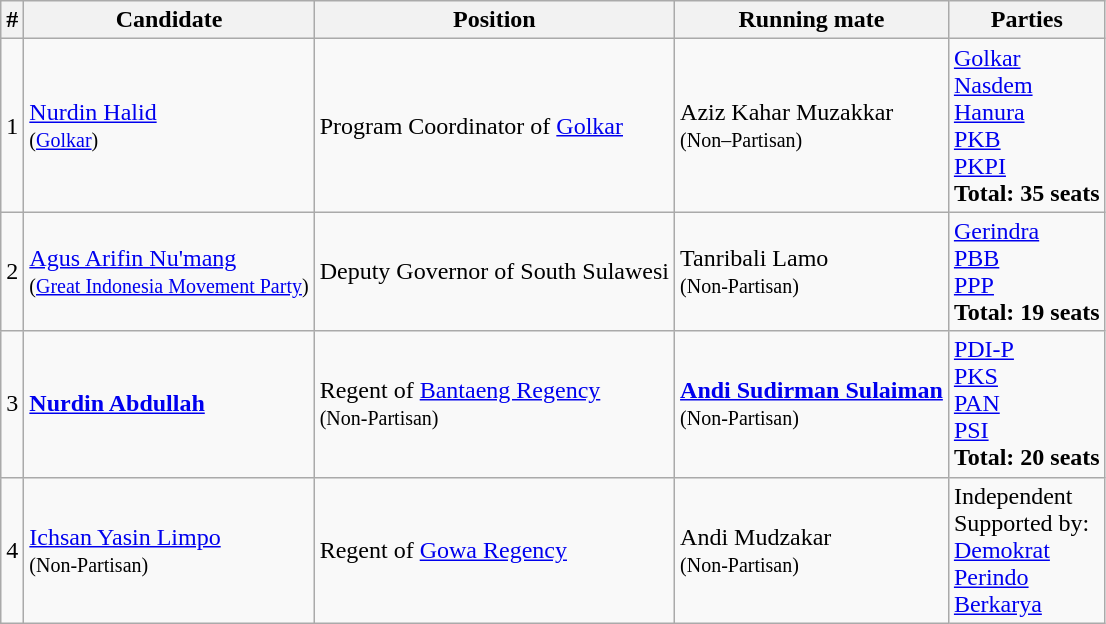<table class="wikitable">
<tr>
<th>#</th>
<th>Candidate</th>
<th>Position</th>
<th>Running mate</th>
<th>Parties</th>
</tr>
<tr>
<td>1</td>
<td><a href='#'>Nurdin Halid</a> <br><small>(<a href='#'>Golkar</a>)</small></td>
<td>Program Coordinator of <a href='#'>Golkar</a></td>
<td>Aziz Kahar Muzakkar <br><small>(Non–Partisan)</small></td>
<td><a href='#'>Golkar</a><br><a href='#'>Nasdem</a><br><a href='#'>Hanura</a><br><a href='#'>PKB</a><br><a href='#'>PKPI</a><br><strong>Total: 35 seats</strong></td>
</tr>
<tr>
<td>2</td>
<td><a href='#'>Agus Arifin Nu'mang</a> <br><small>(<a href='#'>Great Indonesia Movement Party</a>)</small></td>
<td>Deputy Governor of South Sulawesi</td>
<td>Tanribali Lamo <br><small>(Non-Partisan)</small></td>
<td><a href='#'>Gerindra</a><br><a href='#'>PBB</a><br><a href='#'>PPP</a><br><strong>Total: 19 seats</strong></td>
</tr>
<tr>
<td>3</td>
<td><strong><a href='#'>Nurdin Abdullah</a></strong></td>
<td>Regent of <a href='#'>Bantaeng Regency</a> <br><small>(Non-Partisan)</small></td>
<td><strong><a href='#'>Andi Sudirman Sulaiman</a></strong> <br><small>(Non-Partisan)</small></td>
<td><a href='#'>PDI-P</a><br><a href='#'>PKS</a><br><a href='#'>PAN</a><br><a href='#'>PSI</a><br><strong>Total: 20 seats</strong></td>
</tr>
<tr>
<td>4</td>
<td><a href='#'>Ichsan Yasin Limpo</a> <br><small>(Non-Partisan)</small></td>
<td>Regent of <a href='#'>Gowa Regency</a></td>
<td>Andi Mudzakar <br><small>(Non-Partisan)</small></td>
<td>Independent <br>Supported by:<br><a href='#'>Demokrat</a><br><a href='#'>Perindo</a><br><a href='#'>Berkarya</a></td>
</tr>
</table>
